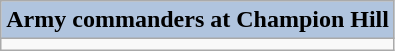<table class="wikitable floatright">
<tr>
<th style="background:#b0c4de;">Army commanders at Champion Hill</th>
</tr>
<tr>
<td></td>
</tr>
</table>
